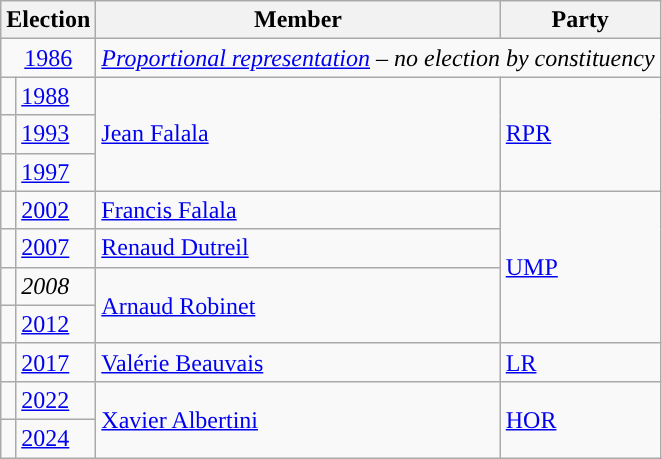<table class="wikitable">
<tr>
<th colspan="2">Election</th>
<th>Member</th>
<th>Party</th>
</tr>
<tr>
<td colspan="2" align="center"><a href='#'>1986</a></td>
<td colspan="2"><em><a href='#'>Proportional representation</a> – no election by constituency</em></td>
</tr>
<tr>
<td style="color:inherit;background-color: "></td>
<td><a href='#'>1988</a></td>
<td rowspan="3"><a href='#'>Jean Falala</a></td>
<td rowspan="3"><a href='#'>RPR</a></td>
</tr>
<tr>
<td style="color:inherit;background-color: "></td>
<td><a href='#'>1993</a></td>
</tr>
<tr>
<td style="color:inherit;background-color: "></td>
<td><a href='#'>1997</a></td>
</tr>
<tr>
<td style="color:inherit;background-color: "></td>
<td><a href='#'>2002</a></td>
<td><a href='#'>Francis Falala</a></td>
<td rowspan="4"><a href='#'>UMP</a></td>
</tr>
<tr>
<td style="color:inherit;background-color: "></td>
<td><a href='#'>2007</a></td>
<td><a href='#'>Renaud Dutreil</a></td>
</tr>
<tr>
<td style="color:inherit;background-color: "></td>
<td><em>2008</em></td>
<td rowspan="2"><a href='#'>Arnaud Robinet</a></td>
</tr>
<tr>
<td style="color:inherit;background-color: "></td>
<td><a href='#'>2012</a></td>
</tr>
<tr>
<td style="color:inherit;background-color: "></td>
<td><a href='#'>2017</a></td>
<td><a href='#'>Valérie Beauvais</a></td>
<td><a href='#'>LR</a></td>
</tr>
<tr>
<td style="color:inherit;background-color: "></td>
<td><a href='#'>2022</a></td>
<td rowspan="2"><a href='#'>Xavier Albertini</a></td>
<td rowspan="2"><a href='#'>HOR</a></td>
</tr>
<tr>
<td style="color:inherit;background-color: "></td>
<td><a href='#'>2024</a></td>
</tr>
</table>
